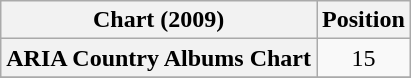<table class="wikitable sortable plainrowheaders" style="text-align:center">
<tr>
<th scope="col">Chart (2009)</th>
<th scope="col">Position</th>
</tr>
<tr>
<th scope="row">ARIA Country Albums Chart</th>
<td>15</td>
</tr>
<tr>
</tr>
</table>
